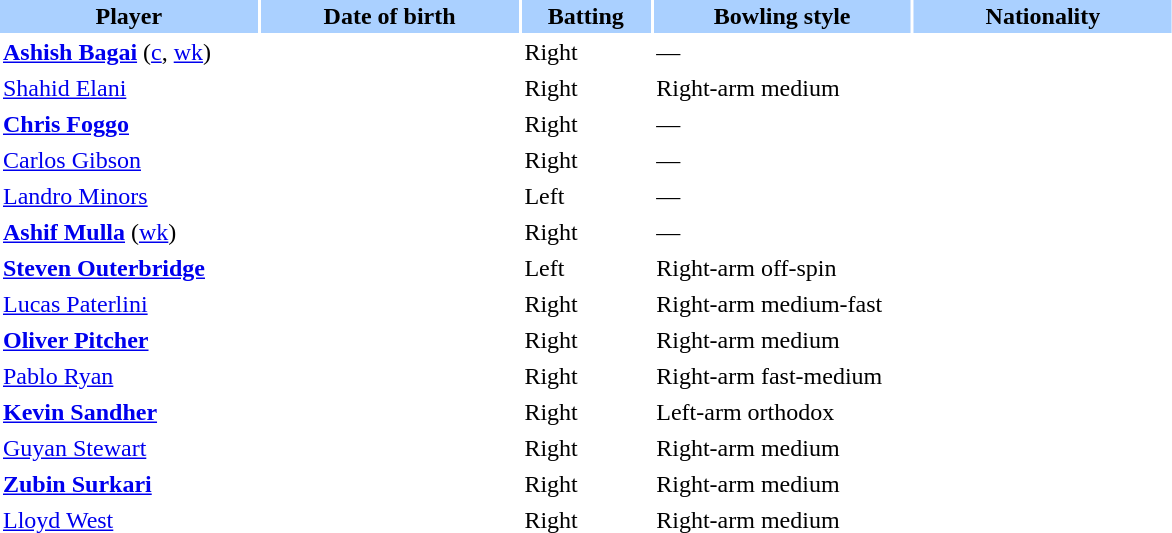<table class="sortable" border="0" cellspacing="2" cellpadding="2">
<tr style="background:#aad0ff;">
<th width=20%>Player</th>
<th width=20%>Date of birth</th>
<th width=10%>Batting</th>
<th width=20%>Bowling style</th>
<th width=20%>Nationality</th>
</tr>
<tr>
<td><strong><a href='#'>Ashish Bagai</a></strong> (<a href='#'>c</a>, <a href='#'>wk</a>)</td>
<td></td>
<td>Right</td>
<td>—</td>
<td></td>
</tr>
<tr>
<td><a href='#'>Shahid Elani</a></td>
<td></td>
<td>Right</td>
<td>Right-arm medium</td>
<td></td>
</tr>
<tr>
<td><strong><a href='#'>Chris Foggo</a></strong></td>
<td></td>
<td>Right</td>
<td>—</td>
<td></td>
</tr>
<tr>
<td><a href='#'>Carlos Gibson</a></td>
<td></td>
<td>Right</td>
<td>—</td>
<td></td>
</tr>
<tr>
<td><a href='#'>Landro Minors</a></td>
<td></td>
<td>Left</td>
<td>—</td>
<td></td>
</tr>
<tr>
<td><strong><a href='#'>Ashif Mulla</a></strong> (<a href='#'>wk</a>)</td>
<td></td>
<td>Right</td>
<td>—</td>
<td></td>
</tr>
<tr>
<td><strong><a href='#'>Steven Outerbridge</a></strong></td>
<td></td>
<td>Left</td>
<td>Right-arm off-spin</td>
<td></td>
</tr>
<tr>
<td><a href='#'>Lucas Paterlini</a></td>
<td></td>
<td>Right</td>
<td>Right-arm medium-fast</td>
<td></td>
</tr>
<tr>
<td><strong><a href='#'>Oliver Pitcher</a></strong></td>
<td></td>
<td>Right</td>
<td>Right-arm medium</td>
<td></td>
</tr>
<tr>
<td><a href='#'>Pablo Ryan</a></td>
<td></td>
<td>Right</td>
<td>Right-arm fast-medium</td>
<td></td>
</tr>
<tr>
<td><strong><a href='#'>Kevin Sandher</a></strong></td>
<td></td>
<td>Right</td>
<td>Left-arm orthodox</td>
<td></td>
</tr>
<tr>
<td><a href='#'>Guyan Stewart</a></td>
<td></td>
<td>Right</td>
<td>Right-arm medium</td>
<td></td>
</tr>
<tr>
<td><strong><a href='#'>Zubin Surkari</a></strong></td>
<td></td>
<td>Right</td>
<td>Right-arm medium</td>
<td></td>
</tr>
<tr>
<td><a href='#'>Lloyd West</a></td>
<td></td>
<td>Right</td>
<td>Right-arm medium</td>
<td></td>
</tr>
</table>
